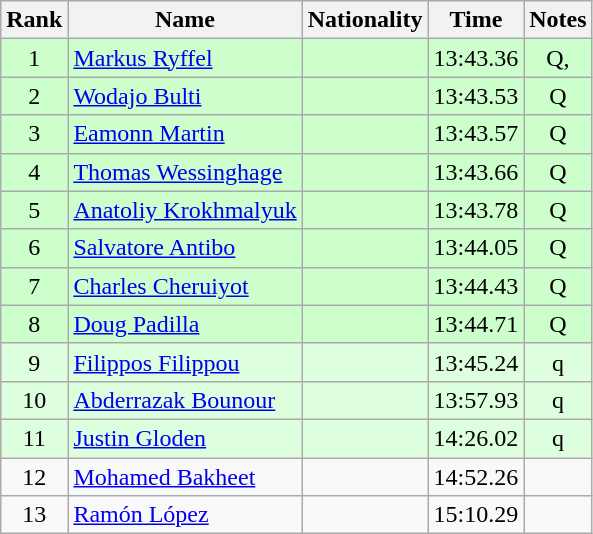<table class="wikitable sortable" style="text-align:center">
<tr>
<th>Rank</th>
<th>Name</th>
<th>Nationality</th>
<th>Time</th>
<th>Notes</th>
</tr>
<tr style="background:#ccffcc;">
<td align="center">1</td>
<td align=left><a href='#'>Markus Ryffel</a></td>
<td align=left></td>
<td align="center">13:43.36</td>
<td>Q, </td>
</tr>
<tr style="background:#ccffcc;">
<td align="center">2</td>
<td align=left><a href='#'>Wodajo Bulti</a></td>
<td align=left></td>
<td align="center">13:43.53</td>
<td>Q</td>
</tr>
<tr style="background:#ccffcc;">
<td align="center">3</td>
<td align=left><a href='#'>Eamonn Martin</a></td>
<td align=left></td>
<td align="center">13:43.57</td>
<td>Q</td>
</tr>
<tr style="background:#ccffcc;">
<td align="center">4</td>
<td align=left><a href='#'>Thomas Wessinghage</a></td>
<td align=left></td>
<td align="center">13:43.66</td>
<td>Q</td>
</tr>
<tr style="background:#ccffcc;">
<td align="center">5</td>
<td align=left><a href='#'>Anatoliy Krokhmalyuk</a></td>
<td align=left></td>
<td align="center">13:43.78</td>
<td>Q</td>
</tr>
<tr style="background:#ccffcc;">
<td align="center">6</td>
<td align=left><a href='#'>Salvatore Antibo</a></td>
<td align=left></td>
<td align="center">13:44.05</td>
<td>Q</td>
</tr>
<tr style="background:#ccffcc;">
<td align="center">7</td>
<td align=left><a href='#'>Charles Cheruiyot</a></td>
<td align=left></td>
<td align="center">13:44.43</td>
<td>Q</td>
</tr>
<tr style="background:#ccffcc;">
<td align="center">8</td>
<td align=left><a href='#'>Doug Padilla</a></td>
<td align=left></td>
<td align="center">13:44.71</td>
<td>Q</td>
</tr>
<tr style="background:#ddffdd;">
<td align="center">9</td>
<td align=left><a href='#'>Filippos Filippou</a></td>
<td align=left></td>
<td align="center">13:45.24</td>
<td>q</td>
</tr>
<tr style="background:#ddffdd;">
<td align="center">10</td>
<td align=left><a href='#'>Abderrazak Bounour</a></td>
<td align=left></td>
<td align="center">13:57.93</td>
<td>q</td>
</tr>
<tr style="background:#ddffdd;">
<td align="center">11</td>
<td align=left><a href='#'>Justin Gloden</a></td>
<td align=left></td>
<td align="center">14:26.02</td>
<td>q</td>
</tr>
<tr>
<td align="center">12</td>
<td align=left><a href='#'>Mohamed Bakheet</a></td>
<td align=left></td>
<td align="center">14:52.26</td>
<td></td>
</tr>
<tr>
<td align="center">13</td>
<td align=left><a href='#'>Ramón López</a></td>
<td align=left></td>
<td align="center">15:10.29</td>
<td></td>
</tr>
</table>
